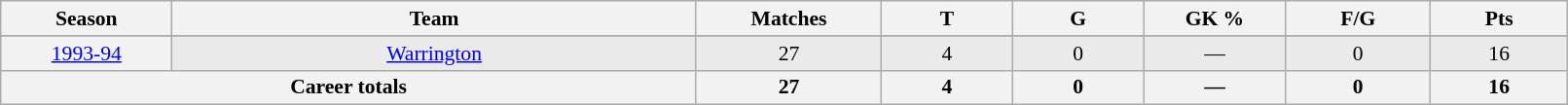<table class="wikitable sortable"  style="font-size:90%; text-align:center; width:85%;">
<tr>
<th width=2%>Season</th>
<th width=8%>Team</th>
<th width=2%>Matches</th>
<th width=2%>T</th>
<th width=2%>G</th>
<th width=2%>GK %</th>
<th width=2%>F/G</th>
<th width=2%>Pts</th>
</tr>
<tr>
</tr>
<tr style="background-color: #EAEAEA">
<th scope="row" style="text-align:center; font-weight:normal"><a href='#'>1993-94</a></th>
<td style="text-align:center;"> <a href='#'>Warrington</a></td>
<td>27</td>
<td>4</td>
<td>0</td>
<td>—</td>
<td>0</td>
<td>16</td>
</tr>
<tr class="sortbottom">
<th colspan=2>Career totals</th>
<th>27</th>
<th>4</th>
<th>0</th>
<th>—</th>
<th>0</th>
<th>16</th>
</tr>
</table>
